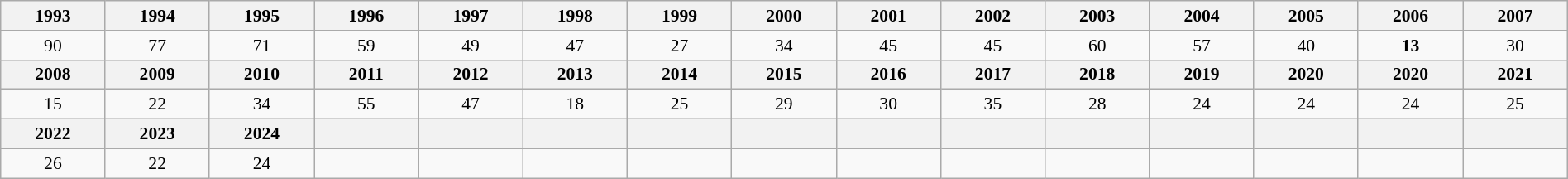<table class="wikitable" style=" text-align:center; font-size:90%;" width="100%">
<tr>
<th>1993</th>
<th>1994</th>
<th>1995</th>
<th>1996</th>
<th>1997</th>
<th>1998</th>
<th>1999</th>
<th>2000</th>
<th>2001</th>
<th>2002</th>
<th>2003</th>
<th>2004</th>
<th>2005</th>
<th>2006</th>
<th>2007</th>
</tr>
<tr>
<td>90</td>
<td>77</td>
<td>71</td>
<td>59</td>
<td>49</td>
<td>47</td>
<td>27</td>
<td>34</td>
<td>45</td>
<td>45</td>
<td>60</td>
<td>57</td>
<td>40</td>
<td><strong>13</strong></td>
<td>30</td>
</tr>
<tr>
<th>2008</th>
<th>2009</th>
<th>2010</th>
<th>2011</th>
<th>2012</th>
<th>2013</th>
<th>2014</th>
<th>2015</th>
<th>2016</th>
<th>2017</th>
<th>2018</th>
<th>2019</th>
<th>2020</th>
<th>2020</th>
<th>2021</th>
</tr>
<tr>
<td>15</td>
<td>22</td>
<td>34</td>
<td>55</td>
<td>47</td>
<td>18</td>
<td>25</td>
<td>29</td>
<td>30</td>
<td>35</td>
<td>28</td>
<td>24</td>
<td>24</td>
<td>24</td>
<td>25</td>
</tr>
<tr>
<th>2022</th>
<th>2023</th>
<th>2024</th>
<th></th>
<th></th>
<th></th>
<th></th>
<th></th>
<th></th>
<th></th>
<th></th>
<th></th>
<th></th>
<th></th>
<th></th>
</tr>
<tr>
<td>26</td>
<td>22</td>
<td>24</td>
<td></td>
<td></td>
<td></td>
<td></td>
<td></td>
<td></td>
<td></td>
<td></td>
<td></td>
<td></td>
<td></td>
<td></td>
</tr>
</table>
